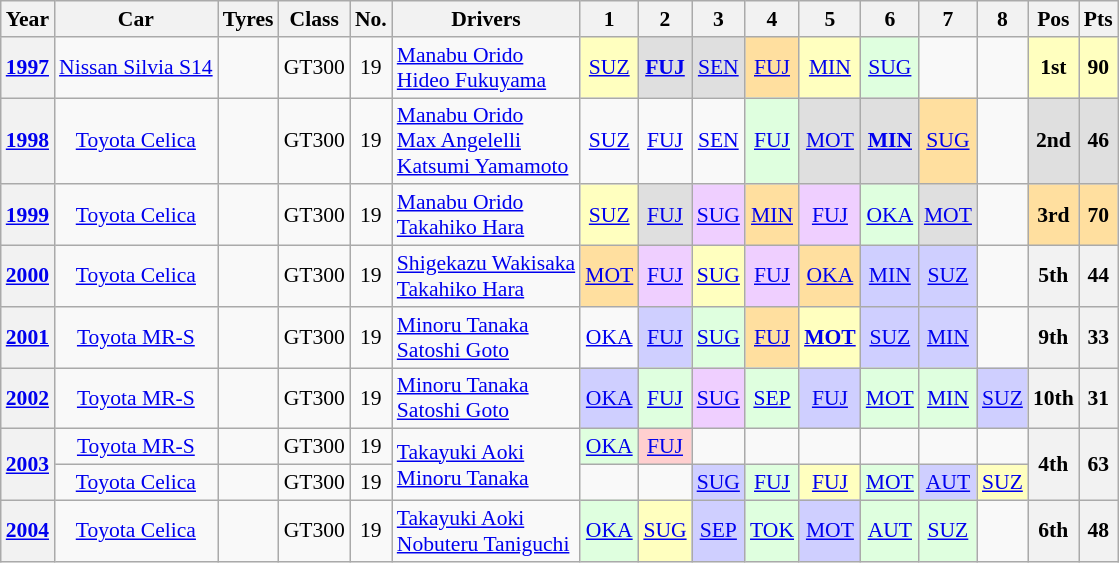<table class="wikitable" style="text-align:center; font-size:90%">
<tr>
<th>Year</th>
<th>Car</th>
<th>Tyres</th>
<th>Class</th>
<th>No.</th>
<th>Drivers</th>
<th>1</th>
<th>2</th>
<th>3</th>
<th>4</th>
<th>5</th>
<th>6</th>
<th>7</th>
<th>8</th>
<th>Pos</th>
<th>Pts</th>
</tr>
<tr>
<th><a href='#'>1997</a></th>
<td><a href='#'>Nissan Silvia S14</a></td>
<td></td>
<td>GT300</td>
<td>19</td>
<td align="left"> <a href='#'>Manabu Orido</a><br> <a href='#'>Hideo Fukuyama</a></td>
<td style="background:#ffffbf;"><a href='#'>SUZ</a><br></td>
<td style="background:#DFDFDF;"><a href='#'><strong>FUJ</strong></a><br></td>
<td style="background:#DFDFDF;"><a href='#'>SEN</a><br></td>
<td style="background:#ffdf9f;"><a href='#'>FUJ</a><br></td>
<td style="background:#ffffbf;"><a href='#'>MIN</a><br></td>
<td style="background:#DFFFDF;"><a href='#'>SUG</a><br></td>
<td></td>
<td></td>
<th style="background:#ffffbf;">1st</th>
<th style="background:#ffffbf;">90</th>
</tr>
<tr>
<th><a href='#'>1998</a></th>
<td><a href='#'>Toyota Celica</a></td>
<td></td>
<td>GT300</td>
<td>19</td>
<td align="left"> <a href='#'>Manabu Orido</a><br> <a href='#'>Max Angelelli</a><br> <a href='#'>Katsumi Yamamoto</a></td>
<td><a href='#'>SUZ</a></td>
<td><a href='#'>FUJ</a></td>
<td><a href='#'>SEN</a></td>
<td style="background:#DFFFDF;"><a href='#'>FUJ</a><br></td>
<td style="background:#DFDFDF;"><a href='#'>MOT</a><br></td>
<td style="background:#DFDFDF;"><a href='#'><strong>MIN</strong></a><br></td>
<td style="background:#ffdf9f;"><a href='#'>SUG</a><br></td>
<td></td>
<th style="background:#DFDFDF;">2nd</th>
<th style="background:#DFDFDF;">46</th>
</tr>
<tr>
<th><a href='#'>1999</a></th>
<td><a href='#'>Toyota Celica</a></td>
<td></td>
<td>GT300</td>
<td>19</td>
<td align="left"> <a href='#'>Manabu Orido</a><br> <a href='#'>Takahiko Hara</a></td>
<td style="background:#ffffbf;"><a href='#'>SUZ</a><br></td>
<td style="background:#DFDFDF;"><a href='#'>FUJ</a><br></td>
<td style="background:#EFCFFF"><a href='#'>SUG</a><br></td>
<td style="background:#ffdf9f;"><a href='#'>MIN</a><br></td>
<td style="background:#EFCFFF;"><a href='#'>FUJ</a><br></td>
<td style="background:#DFFFDF;"><a href='#'>OKA</a><br></td>
<td style="background:#DFDFDF;"><a href='#'>MOT</a><br></td>
<td></td>
<th style="background:#ffdf9f;">3rd</th>
<th style="background:#ffdf9f;">70</th>
</tr>
<tr>
<th><a href='#'>2000</a></th>
<td><a href='#'>Toyota Celica</a></td>
<td></td>
<td>GT300</td>
<td>19</td>
<td align="left"> <a href='#'>Shigekazu Wakisaka</a><br> <a href='#'>Takahiko Hara</a></td>
<td style="background:#ffdf9f;"><a href='#'>MOT</a><br></td>
<td style="background:#EFCFFF;"><a href='#'>FUJ</a><br></td>
<td style="background:#ffffbf;"><a href='#'>SUG</a><br></td>
<td style="background:#EFCFFF;"><a href='#'>FUJ</a><br></td>
<td style="background:#ffdf9f;"><a href='#'>OKA</a><br></td>
<td style="background:#CFCFFF;"><a href='#'>MIN</a><br></td>
<td style="background:#CFCFFF"><a href='#'>SUZ</a><br></td>
<td></td>
<th>5th</th>
<th>44</th>
</tr>
<tr>
<th><a href='#'>2001</a></th>
<td><a href='#'>Toyota MR-S</a></td>
<td></td>
<td>GT300</td>
<td>19</td>
<td align="left"> <a href='#'>Minoru Tanaka</a><br> <a href='#'>Satoshi Goto</a></td>
<td><a href='#'>OKA</a><br></td>
<td style="background:#CFCFFF;"><a href='#'>FUJ</a><br></td>
<td style="background:#DFFFDF;"><a href='#'>SUG</a><br></td>
<td style="background:#ffdf9f;"><a href='#'>FUJ</a><br></td>
<td style="background:#ffffbf;"><a href='#'><strong>MOT</strong></a><br></td>
<td style="background:#CFCFFF;"><a href='#'>SUZ</a><br></td>
<td style="background:#CFCFFF;"><a href='#'>MIN</a><br></td>
<td></td>
<th>9th</th>
<th>33</th>
</tr>
<tr>
<th><a href='#'>2002</a></th>
<td><a href='#'>Toyota MR-S</a></td>
<td></td>
<td>GT300</td>
<td>19</td>
<td align="left"> <a href='#'>Minoru Tanaka</a><br> <a href='#'>Satoshi Goto</a></td>
<td style="background:#CFCFFF;"><a href='#'>OKA</a><br></td>
<td style="background:#DFFFDF;"><a href='#'>FUJ</a><br></td>
<td style="background:#EFCFFF;"><a href='#'>SUG</a><br></td>
<td style="background:#DFFFDF;"><a href='#'>SEP</a><br></td>
<td style="background:#CFCFFF;"><a href='#'>FUJ</a><br></td>
<td style="background:#DFFFDF;"><a href='#'>MOT</a><br></td>
<td style="background:#DFFFDF;"><a href='#'>MIN</a><br></td>
<td style="background:#CFCFFF;"><a href='#'>SUZ</a><br></td>
<th>10th</th>
<th>31</th>
</tr>
<tr>
<th rowspan="2"><a href='#'>2003</a></th>
<td><a href='#'>Toyota MR-S</a></td>
<td></td>
<td>GT300</td>
<td>19</td>
<td rowspan="2" align="left"> <a href='#'>Takayuki Aoki</a><br> <a href='#'>Minoru Tanaka</a></td>
<td style="background:#DFFFDF;"><a href='#'>OKA</a><br></td>
<td style="background:#FFCFCF;"><a href='#'>FUJ</a><br></td>
<td></td>
<td></td>
<td></td>
<td></td>
<td></td>
<td></td>
<th rowspan="2">4th</th>
<th rowspan="2">63</th>
</tr>
<tr>
<td><a href='#'>Toyota Celica</a></td>
<td></td>
<td>GT300</td>
<td>19</td>
<td></td>
<td></td>
<td style="background:#CFCFFF;"><a href='#'>SUG</a><br></td>
<td style="background:#DFFFDF;"><a href='#'>FUJ</a><br></td>
<td style="background:#ffffbf;"><a href='#'>FUJ</a><br></td>
<td style="background:#DFFFDF;"><a href='#'>MOT</a><br></td>
<td style="background:#CFCFFF;"><a href='#'>AUT</a><br></td>
<td style="background:#ffffbf;"><a href='#'>SUZ</a><br></td>
</tr>
<tr>
<th><a href='#'>2004</a></th>
<td><a href='#'>Toyota Celica</a></td>
<td></td>
<td>GT300</td>
<td>19</td>
<td align="left"> <a href='#'>Takayuki Aoki</a><br> <a href='#'>Nobuteru Taniguchi</a></td>
<td style="background:#DFFFDF;"><a href='#'>OKA</a><br></td>
<td style="background:#ffffbf;"><a href='#'>SUG</a><br></td>
<td style="background:#CFCFFF;"><a href='#'>SEP</a><br></td>
<td style="background:#DFFFDF;"><a href='#'>TOK</a><br></td>
<td style="background:#CFCFFF;"><a href='#'>MOT</a><br></td>
<td style="background:#DFFFDF;"><a href='#'>AUT</a><br></td>
<td style="background:#DFFFDF;"><a href='#'>SUZ</a><br></td>
<td></td>
<th>6th</th>
<th>48</th>
</tr>
</table>
